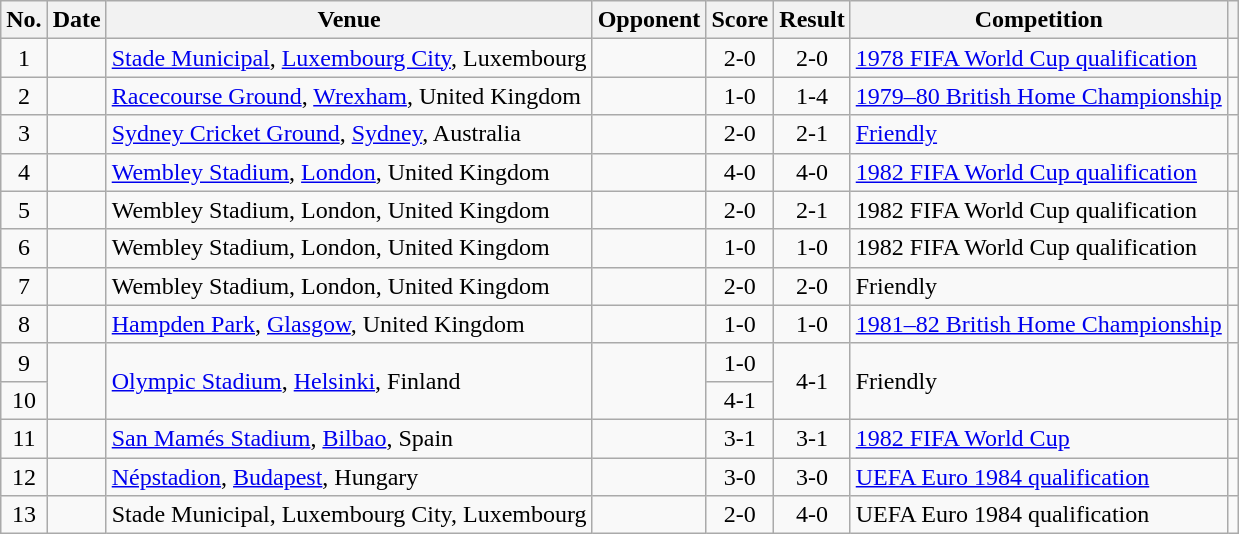<table class="wikitable sortable">
<tr>
<th scope="col">No.</th>
<th scope="col">Date</th>
<th scope="col">Venue</th>
<th scope="col">Opponent</th>
<th scope="col">Score</th>
<th scope="col">Result</th>
<th scope="col">Competition</th>
<th scope="col" class="unsortable"></th>
</tr>
<tr>
<td style="text-align:center">1</td>
<td></td>
<td><a href='#'>Stade Municipal</a>, <a href='#'>Luxembourg City</a>, Luxembourg</td>
<td></td>
<td style="text-align:center">2-0</td>
<td style="text-align:center">2-0</td>
<td><a href='#'>1978 FIFA World Cup qualification</a></td>
<td></td>
</tr>
<tr>
<td style="text-align:center">2</td>
<td></td>
<td><a href='#'>Racecourse Ground</a>, <a href='#'>Wrexham</a>, United Kingdom</td>
<td></td>
<td style="text-align:center">1-0</td>
<td style="text-align:center">1-4</td>
<td><a href='#'>1979–80 British Home Championship</a></td>
<td></td>
</tr>
<tr>
<td style="text-align:center">3</td>
<td></td>
<td><a href='#'>Sydney Cricket Ground</a>, <a href='#'>Sydney</a>, Australia</td>
<td></td>
<td style="text-align:center">2-0</td>
<td style="text-align:center">2-1</td>
<td><a href='#'>Friendly</a></td>
<td></td>
</tr>
<tr>
<td style="text-align:center">4</td>
<td></td>
<td><a href='#'>Wembley Stadium</a>, <a href='#'>London</a>, United Kingdom</td>
<td></td>
<td style="text-align:center">4-0</td>
<td style="text-align:center">4-0</td>
<td><a href='#'>1982 FIFA World Cup qualification</a></td>
<td></td>
</tr>
<tr>
<td style="text-align:center">5</td>
<td></td>
<td>Wembley Stadium, London, United Kingdom</td>
<td></td>
<td style="text-align:center">2-0</td>
<td style="text-align:center">2-1</td>
<td>1982 FIFA World Cup qualification</td>
<td></td>
</tr>
<tr>
<td style="text-align:center">6</td>
<td></td>
<td>Wembley Stadium, London, United Kingdom</td>
<td></td>
<td style="text-align:center">1-0</td>
<td style="text-align:center">1-0</td>
<td>1982 FIFA World Cup qualification</td>
<td></td>
</tr>
<tr>
<td style="text-align:center">7</td>
<td></td>
<td>Wembley Stadium, London, United Kingdom</td>
<td></td>
<td style="text-align:center">2-0</td>
<td style="text-align:center">2-0</td>
<td>Friendly</td>
<td></td>
</tr>
<tr>
<td style="text-align:center">8</td>
<td></td>
<td><a href='#'>Hampden Park</a>, <a href='#'>Glasgow</a>, United Kingdom</td>
<td></td>
<td style="text-align:center">1-0</td>
<td style="text-align:center">1-0</td>
<td><a href='#'>1981–82 British Home Championship</a></td>
<td></td>
</tr>
<tr>
<td style="text-align:center">9</td>
<td rowspan="2"></td>
<td rowspan="2"><a href='#'>Olympic Stadium</a>, <a href='#'>Helsinki</a>, Finland</td>
<td rowspan="2"></td>
<td style="text-align:center">1-0</td>
<td rowspan="2" style="text-align:center">4-1</td>
<td rowspan="2">Friendly</td>
<td rowspan="2"></td>
</tr>
<tr>
<td style="text-align:center">10</td>
<td style="text-align:center">4-1</td>
</tr>
<tr>
<td style="text-align:center">11</td>
<td></td>
<td><a href='#'>San Mamés Stadium</a>, <a href='#'>Bilbao</a>, Spain</td>
<td></td>
<td style="text-align:center">3-1</td>
<td style="text-align:center">3-1</td>
<td><a href='#'>1982 FIFA World Cup</a></td>
<td></td>
</tr>
<tr>
<td style="text-align:center">12</td>
<td></td>
<td><a href='#'>Népstadion</a>, <a href='#'>Budapest</a>, Hungary</td>
<td></td>
<td style="text-align:center">3-0</td>
<td style="text-align:center">3-0</td>
<td><a href='#'>UEFA Euro 1984 qualification</a></td>
<td></td>
</tr>
<tr>
<td style="text-align:center">13</td>
<td></td>
<td>Stade Municipal, Luxembourg City, Luxembourg</td>
<td></td>
<td style="text-align:center">2-0</td>
<td style="text-align:center">4-0</td>
<td>UEFA Euro 1984 qualification</td>
<td></td>
</tr>
</table>
